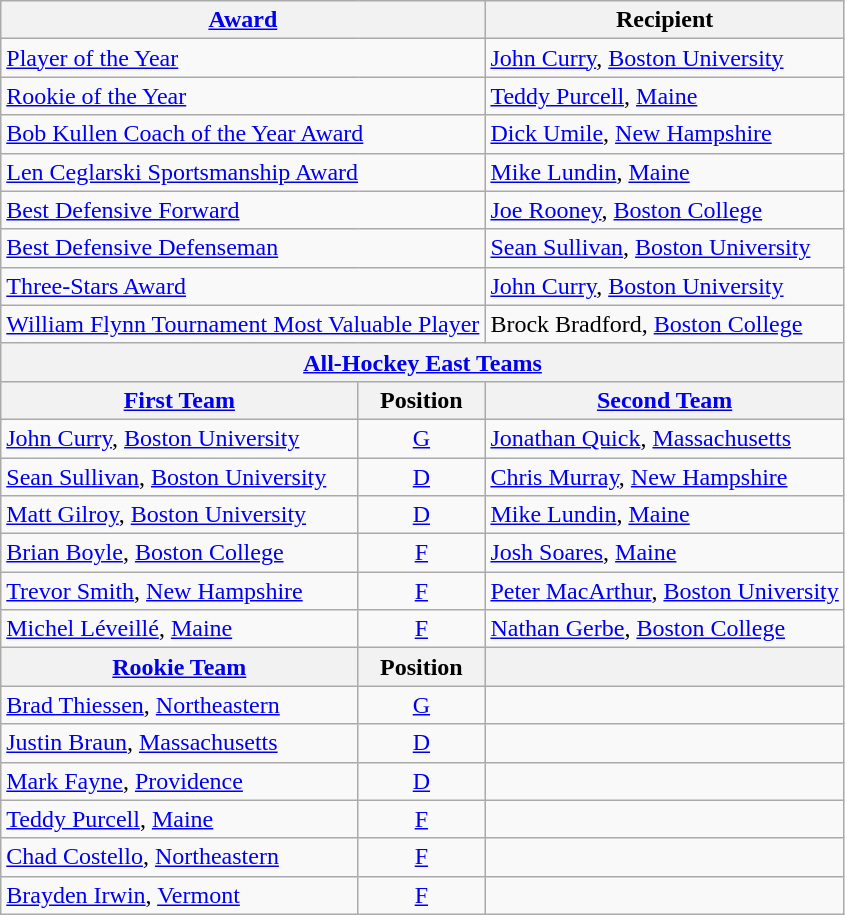<table class="wikitable">
<tr>
<th colspan=2><a href='#'>Award</a></th>
<th>Recipient</th>
</tr>
<tr>
<td colspan=2><a href='#'>Player of the Year</a></td>
<td><a href='#'>John Curry</a>, <a href='#'>Boston University</a></td>
</tr>
<tr>
<td colspan=2><a href='#'>Rookie of the Year</a></td>
<td><a href='#'>Teddy Purcell</a>, <a href='#'>Maine</a></td>
</tr>
<tr>
<td colspan=2><a href='#'>Bob Kullen Coach of the Year Award</a></td>
<td><a href='#'>Dick Umile</a>, <a href='#'>New Hampshire</a></td>
</tr>
<tr>
<td colspan=2><a href='#'>Len Ceglarski Sportsmanship Award</a></td>
<td><a href='#'>Mike Lundin</a>, <a href='#'>Maine</a></td>
</tr>
<tr>
<td colspan=2><a href='#'>Best Defensive Forward</a></td>
<td><a href='#'>Joe Rooney</a>, <a href='#'>Boston College</a></td>
</tr>
<tr>
<td colspan=2><a href='#'>Best Defensive Defenseman</a></td>
<td><a href='#'>Sean Sullivan</a>, <a href='#'>Boston University</a></td>
</tr>
<tr>
<td colspan=2><a href='#'>Three-Stars Award</a></td>
<td><a href='#'>John Curry</a>, <a href='#'>Boston University</a></td>
</tr>
<tr>
<td colspan=2><a href='#'>William Flynn Tournament Most Valuable Player</a></td>
<td>Brock Bradford, <a href='#'>Boston College</a></td>
</tr>
<tr>
<th colspan=3><a href='#'>All-Hockey East Teams</a></th>
</tr>
<tr>
<th><a href='#'>First Team</a></th>
<th>  Position  </th>
<th><a href='#'>Second Team</a></th>
</tr>
<tr>
<td><a href='#'>John Curry</a>, <a href='#'>Boston University</a></td>
<td align=center><a href='#'>G</a></td>
<td><a href='#'>Jonathan Quick</a>, <a href='#'>Massachusetts</a></td>
</tr>
<tr>
<td><a href='#'>Sean Sullivan</a>, <a href='#'>Boston University</a></td>
<td align=center><a href='#'>D</a></td>
<td><a href='#'>Chris Murray</a>, <a href='#'>New Hampshire</a></td>
</tr>
<tr>
<td><a href='#'>Matt Gilroy</a>, <a href='#'>Boston University</a></td>
<td align=center><a href='#'>D</a></td>
<td><a href='#'>Mike Lundin</a>, <a href='#'>Maine</a></td>
</tr>
<tr>
<td><a href='#'>Brian Boyle</a>, <a href='#'>Boston College</a></td>
<td align=center><a href='#'>F</a></td>
<td><a href='#'>Josh Soares</a>, <a href='#'>Maine</a></td>
</tr>
<tr>
<td><a href='#'>Trevor Smith</a>, <a href='#'>New Hampshire</a></td>
<td align=center><a href='#'>F</a></td>
<td><a href='#'>Peter MacArthur</a>, <a href='#'>Boston University</a></td>
</tr>
<tr>
<td><a href='#'>Michel Léveillé</a>, <a href='#'>Maine</a></td>
<td align=center><a href='#'>F</a></td>
<td><a href='#'>Nathan Gerbe</a>, <a href='#'>Boston College</a></td>
</tr>
<tr>
<th><a href='#'>Rookie Team</a></th>
<th>  Position  </th>
<th></th>
</tr>
<tr>
<td><a href='#'>Brad Thiessen</a>, <a href='#'>Northeastern</a></td>
<td align=center><a href='#'>G</a></td>
<td></td>
</tr>
<tr>
<td><a href='#'>Justin Braun</a>, <a href='#'>Massachusetts</a></td>
<td align=center><a href='#'>D</a></td>
<td></td>
</tr>
<tr>
<td><a href='#'>Mark Fayne</a>, <a href='#'>Providence</a></td>
<td align=center><a href='#'>D</a></td>
<td></td>
</tr>
<tr>
<td><a href='#'>Teddy Purcell</a>, <a href='#'>Maine</a></td>
<td align=center><a href='#'>F</a></td>
<td></td>
</tr>
<tr>
<td><a href='#'>Chad Costello</a>, <a href='#'>Northeastern</a></td>
<td align=center><a href='#'>F</a></td>
<td></td>
</tr>
<tr>
<td><a href='#'>Brayden Irwin</a>, <a href='#'>Vermont</a></td>
<td align=center><a href='#'>F</a></td>
<td></td>
</tr>
</table>
